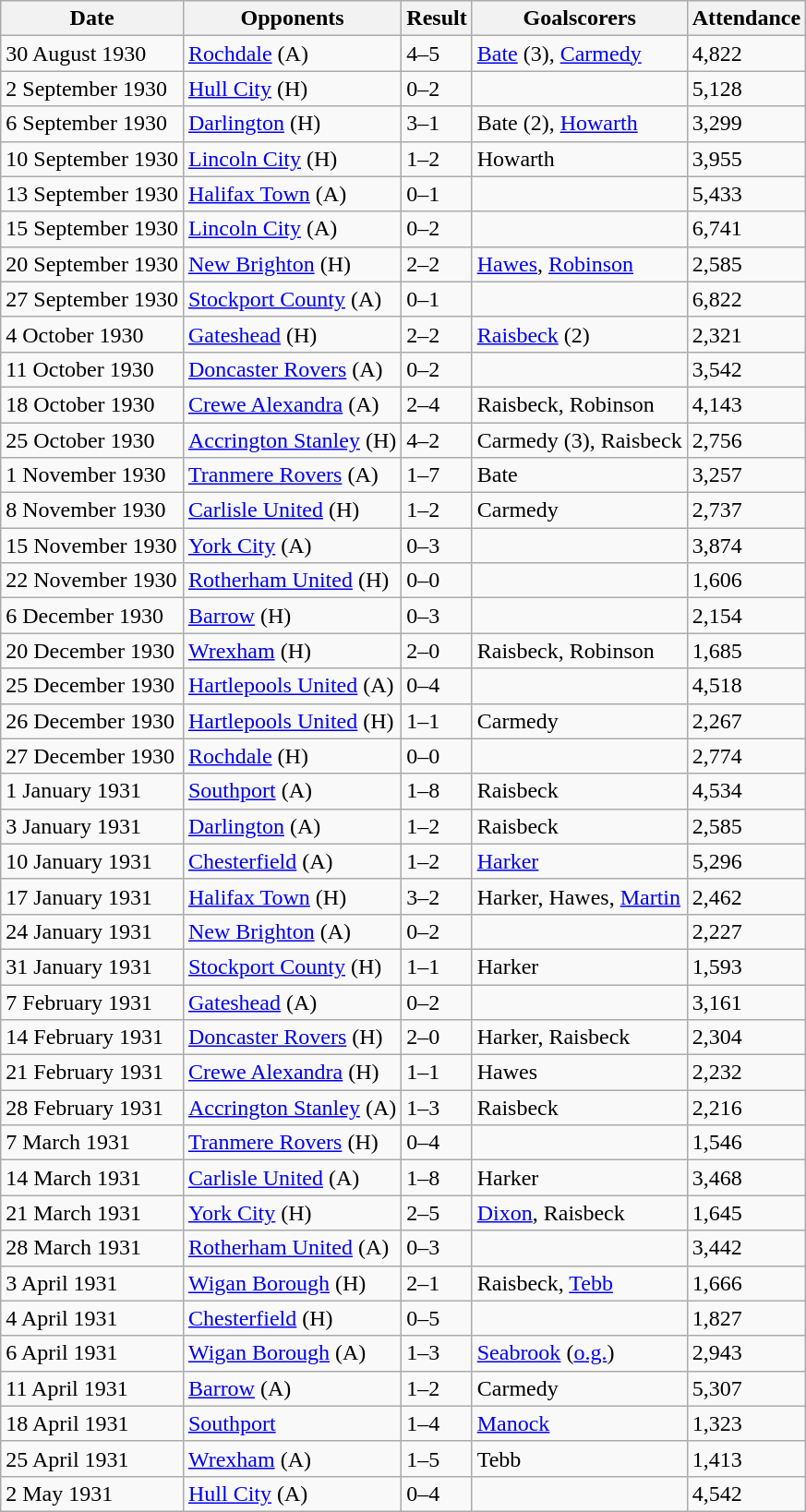<table class="wikitable">
<tr>
<th>Date</th>
<th>Opponents</th>
<th>Result</th>
<th>Goalscorers</th>
<th>Attendance</th>
</tr>
<tr>
<td>30 August 1930</td>
<td><a href='#'>Rochdale</a> (A)</td>
<td>4–5</td>
<td><a href='#'>Bate</a> (3), <a href='#'>Carmedy</a></td>
<td>4,822</td>
</tr>
<tr>
<td>2 September 1930</td>
<td><a href='#'>Hull City</a> (H)</td>
<td>0–2</td>
<td></td>
<td>5,128</td>
</tr>
<tr>
<td>6 September 1930</td>
<td><a href='#'>Darlington</a> (H)</td>
<td>3–1</td>
<td>Bate (2), <a href='#'>Howarth</a></td>
<td>3,299</td>
</tr>
<tr>
<td>10 September 1930</td>
<td><a href='#'>Lincoln City</a> (H)</td>
<td>1–2</td>
<td>Howarth</td>
<td>3,955</td>
</tr>
<tr>
<td>13 September 1930</td>
<td><a href='#'>Halifax Town</a> (A)</td>
<td>0–1</td>
<td></td>
<td>5,433</td>
</tr>
<tr>
<td>15 September 1930</td>
<td><a href='#'>Lincoln City</a> (A)</td>
<td>0–2</td>
<td></td>
<td>6,741</td>
</tr>
<tr>
<td>20 September 1930</td>
<td><a href='#'>New Brighton</a> (H)</td>
<td>2–2</td>
<td><a href='#'>Hawes</a>, <a href='#'>Robinson</a></td>
<td>2,585</td>
</tr>
<tr>
<td>27 September 1930</td>
<td><a href='#'>Stockport County</a> (A)</td>
<td>0–1</td>
<td></td>
<td>6,822</td>
</tr>
<tr>
<td>4 October 1930</td>
<td><a href='#'>Gateshead</a> (H)</td>
<td>2–2</td>
<td><a href='#'>Raisbeck</a> (2)</td>
<td>2,321</td>
</tr>
<tr>
<td>11 October 1930</td>
<td><a href='#'>Doncaster Rovers</a> (A)</td>
<td>0–2</td>
<td></td>
<td>3,542</td>
</tr>
<tr>
<td>18 October 1930</td>
<td><a href='#'>Crewe Alexandra</a> (A)</td>
<td>2–4</td>
<td>Raisbeck, Robinson</td>
<td>4,143</td>
</tr>
<tr>
<td>25 October 1930</td>
<td><a href='#'>Accrington Stanley</a> (H)</td>
<td>4–2</td>
<td>Carmedy (3), Raisbeck</td>
<td>2,756</td>
</tr>
<tr>
<td>1 November 1930</td>
<td><a href='#'>Tranmere Rovers</a> (A)</td>
<td>1–7</td>
<td>Bate</td>
<td>3,257</td>
</tr>
<tr>
<td>8 November 1930</td>
<td><a href='#'>Carlisle United</a> (H)</td>
<td>1–2</td>
<td>Carmedy</td>
<td>2,737</td>
</tr>
<tr>
<td>15 November 1930</td>
<td><a href='#'>York City</a> (A)</td>
<td>0–3</td>
<td></td>
<td>3,874</td>
</tr>
<tr>
<td>22 November 1930</td>
<td><a href='#'>Rotherham United</a> (H)</td>
<td>0–0</td>
<td></td>
<td>1,606</td>
</tr>
<tr>
<td>6 December 1930</td>
<td><a href='#'>Barrow</a> (H)</td>
<td>0–3</td>
<td></td>
<td>2,154</td>
</tr>
<tr>
<td>20 December 1930</td>
<td><a href='#'>Wrexham</a> (H)</td>
<td>2–0</td>
<td>Raisbeck, Robinson</td>
<td>1,685</td>
</tr>
<tr>
<td>25 December 1930</td>
<td><a href='#'>Hartlepools United</a> (A)</td>
<td>0–4</td>
<td></td>
<td>4,518</td>
</tr>
<tr>
<td>26 December 1930</td>
<td><a href='#'>Hartlepools United</a> (H)</td>
<td>1–1</td>
<td>Carmedy</td>
<td>2,267</td>
</tr>
<tr>
<td>27 December 1930</td>
<td><a href='#'>Rochdale</a> (H)</td>
<td>0–0</td>
<td></td>
<td>2,774</td>
</tr>
<tr>
<td>1 January 1931</td>
<td><a href='#'>Southport</a> (A)</td>
<td>1–8</td>
<td>Raisbeck</td>
<td>4,534</td>
</tr>
<tr>
<td>3 January 1931</td>
<td><a href='#'>Darlington</a> (A)</td>
<td>1–2</td>
<td>Raisbeck</td>
<td>2,585</td>
</tr>
<tr>
<td>10 January 1931</td>
<td><a href='#'>Chesterfield</a> (A)</td>
<td>1–2</td>
<td><a href='#'>Harker</a></td>
<td>5,296</td>
</tr>
<tr>
<td>17 January 1931</td>
<td><a href='#'>Halifax Town</a> (H)</td>
<td>3–2</td>
<td>Harker, Hawes, <a href='#'>Martin</a></td>
<td>2,462</td>
</tr>
<tr>
<td>24 January 1931</td>
<td><a href='#'>New Brighton</a> (A)</td>
<td>0–2</td>
<td></td>
<td>2,227</td>
</tr>
<tr>
<td>31 January 1931</td>
<td><a href='#'>Stockport County</a> (H)</td>
<td>1–1</td>
<td>Harker</td>
<td>1,593</td>
</tr>
<tr>
<td>7 February 1931</td>
<td><a href='#'>Gateshead</a> (A)</td>
<td>0–2</td>
<td></td>
<td>3,161</td>
</tr>
<tr>
<td>14 February 1931</td>
<td><a href='#'>Doncaster Rovers</a> (H)</td>
<td>2–0</td>
<td>Harker, Raisbeck</td>
<td>2,304</td>
</tr>
<tr>
<td>21 February 1931</td>
<td><a href='#'>Crewe Alexandra</a> (H)</td>
<td>1–1</td>
<td>Hawes</td>
<td>2,232</td>
</tr>
<tr>
<td>28 February 1931</td>
<td><a href='#'>Accrington Stanley</a> (A)</td>
<td>1–3</td>
<td>Raisbeck</td>
<td>2,216</td>
</tr>
<tr>
<td>7 March 1931</td>
<td><a href='#'>Tranmere Rovers</a> (H)</td>
<td>0–4</td>
<td></td>
<td>1,546</td>
</tr>
<tr>
<td>14 March 1931</td>
<td><a href='#'>Carlisle United</a> (A)</td>
<td>1–8</td>
<td>Harker</td>
<td>3,468</td>
</tr>
<tr>
<td>21 March 1931</td>
<td><a href='#'>York City</a> (H)</td>
<td>2–5</td>
<td><a href='#'>Dixon</a>, Raisbeck</td>
<td>1,645</td>
</tr>
<tr>
<td>28 March 1931</td>
<td><a href='#'>Rotherham United</a> (A)</td>
<td>0–3</td>
<td></td>
<td>3,442</td>
</tr>
<tr>
<td>3 April 1931</td>
<td><a href='#'>Wigan Borough</a> (H)</td>
<td>2–1</td>
<td>Raisbeck, <a href='#'>Tebb</a></td>
<td>1,666</td>
</tr>
<tr>
<td>4 April 1931</td>
<td><a href='#'>Chesterfield</a> (H)</td>
<td>0–5</td>
<td></td>
<td>1,827</td>
</tr>
<tr>
<td>6 April 1931</td>
<td><a href='#'>Wigan Borough</a> (A)</td>
<td>1–3</td>
<td><a href='#'>Seabrook</a> (<a href='#'>o.g.</a>)</td>
<td>2,943</td>
</tr>
<tr>
<td>11 April 1931</td>
<td><a href='#'>Barrow</a> (A)</td>
<td>1–2</td>
<td>Carmedy</td>
<td>5,307</td>
</tr>
<tr>
<td>18 April 1931</td>
<td><a href='#'>Southport</a></td>
<td>1–4</td>
<td><a href='#'>Manock</a></td>
<td>1,323</td>
</tr>
<tr>
<td>25 April 1931</td>
<td><a href='#'>Wrexham</a> (A)</td>
<td>1–5</td>
<td>Tebb</td>
<td>1,413</td>
</tr>
<tr>
<td>2 May 1931</td>
<td><a href='#'>Hull City</a> (A)</td>
<td>0–4</td>
<td></td>
<td>4,542</td>
</tr>
</table>
